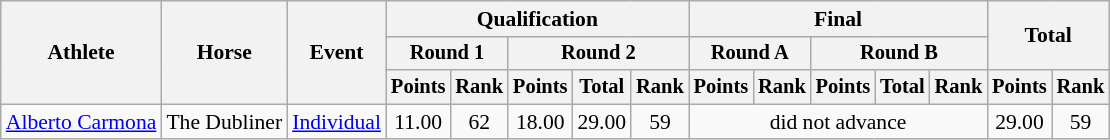<table class="wikitable" style="font-size:90%">
<tr>
<th rowspan="3">Athlete</th>
<th rowspan="3">Horse</th>
<th rowspan="3">Event</th>
<th colspan="5">Qualification</th>
<th colspan="5">Final</th>
<th rowspan=2 colspan="2">Total</th>
</tr>
<tr style="font-size:95%">
<th colspan="2">Round 1</th>
<th colspan="3">Round 2</th>
<th colspan="2">Round A</th>
<th colspan="3">Round B</th>
</tr>
<tr style="font-size:95%">
<th>Points</th>
<th>Rank</th>
<th>Points</th>
<th>Total</th>
<th>Rank</th>
<th>Points</th>
<th>Rank</th>
<th>Points</th>
<th>Total</th>
<th>Rank</th>
<th>Points</th>
<th>Rank</th>
</tr>
<tr align=center>
<td align=left><a href='#'>Alberto Carmona</a></td>
<td align=left>The Dubliner</td>
<td align=left rowspan=2><a href='#'>Individual</a></td>
<td>11.00</td>
<td>62</td>
<td>18.00</td>
<td>29.00</td>
<td>59</td>
<td colspan="5">did not advance</td>
<td>29.00</td>
<td>59</td>
</tr>
</table>
